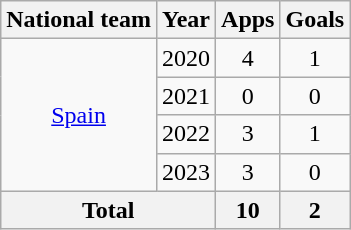<table class=wikitable style="text-align:center">
<tr>
<th>National team</th>
<th>Year</th>
<th>Apps</th>
<th>Goals</th>
</tr>
<tr>
<td rowspan="4"><a href='#'>Spain</a></td>
<td>2020</td>
<td>4</td>
<td>1</td>
</tr>
<tr>
<td>2021</td>
<td>0</td>
<td>0</td>
</tr>
<tr>
<td>2022</td>
<td>3</td>
<td>1</td>
</tr>
<tr>
<td>2023</td>
<td>3</td>
<td>0</td>
</tr>
<tr>
<th colspan=2>Total</th>
<th>10</th>
<th>2</th>
</tr>
</table>
